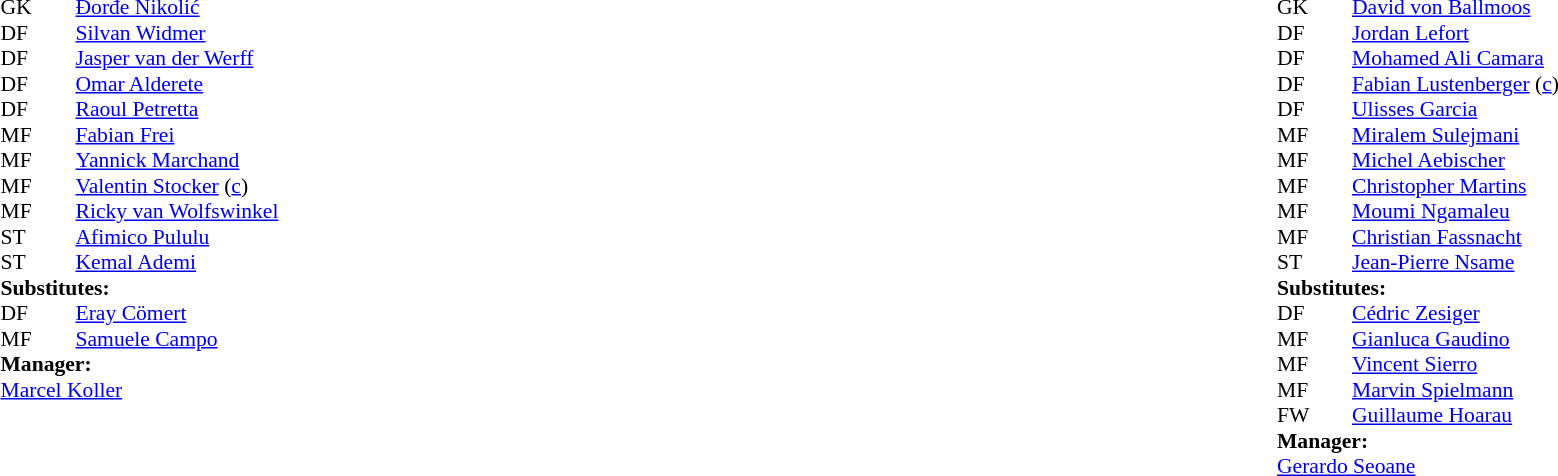<table width="100%">
<tr>
<td valign="top" width="40%"><br><table style="font-size: 90%" cellspacing="0" cellpadding="0">
<tr>
<th width="25"></th>
<th width="25"></th>
</tr>
<tr>
<td>GK</td>
<td></td>
<td> <a href='#'>Đorđe Nikolić</a></td>
<td></td>
<td></td>
</tr>
<tr>
<td>DF</td>
<td></td>
<td> <a href='#'>Silvan Widmer</a></td>
<td></td>
<td></td>
</tr>
<tr>
<td>DF</td>
<td></td>
<td> <a href='#'>Jasper van der Werff</a></td>
<td></td>
<td></td>
</tr>
<tr>
<td>DF</td>
<td></td>
<td> <a href='#'>Omar Alderete</a></td>
<td></td>
<td></td>
</tr>
<tr>
<td>DF</td>
<td></td>
<td> <a href='#'>Raoul Petretta</a></td>
<td></td>
<td></td>
</tr>
<tr>
<td>MF</td>
<td></td>
<td> <a href='#'>Fabian Frei</a></td>
<td></td>
<td></td>
</tr>
<tr>
<td>MF</td>
<td></td>
<td> <a href='#'>Yannick Marchand</a></td>
<td></td>
<td></td>
</tr>
<tr>
<td>MF</td>
<td></td>
<td> <a href='#'>Valentin Stocker</a> (<a href='#'>c</a>)</td>
<td></td>
<td></td>
</tr>
<tr>
<td>MF</td>
<td></td>
<td> <a href='#'>Ricky van Wolfswinkel</a></td>
<td></td>
<td></td>
</tr>
<tr>
<td>ST</td>
<td></td>
<td> <a href='#'>Afimico Pululu</a></td>
<td></td>
<td></td>
</tr>
<tr>
<td>ST</td>
<td></td>
<td> <a href='#'>Kemal Ademi</a></td>
<td></td>
<td></td>
</tr>
<tr>
<td colspan=4><strong>Substitutes:</strong></td>
</tr>
<tr>
<td>DF</td>
<td></td>
<td> <a href='#'>Eray Cömert</a></td>
<td></td>
<td></td>
</tr>
<tr>
<td>MF</td>
<td></td>
<td> <a href='#'>Samuele Campo</a></td>
<td></td>
<td></td>
</tr>
<tr>
<td colspan=4><strong>Manager:</strong></td>
</tr>
<tr>
<td colspan="4"> <a href='#'>Marcel Koller</a></td>
</tr>
</table>
</td>
<td valign="top"></td>
<td valign="top" width="50%"><br><table style="font-size: 90%" cellspacing="0" cellpadding="0" align=center>
<tr>
<td colspan="4"></td>
</tr>
<tr>
<th width="25"></th>
<th width="25"></th>
</tr>
<tr>
<td>GK</td>
<td></td>
<td> <a href='#'>David von Ballmoos</a></td>
<td></td>
<td></td>
</tr>
<tr>
<td>DF</td>
<td></td>
<td> <a href='#'>Jordan Lefort</a></td>
<td></td>
<td></td>
</tr>
<tr>
<td>DF</td>
<td></td>
<td> <a href='#'>Mohamed Ali Camara</a></td>
<td></td>
<td></td>
</tr>
<tr>
<td>DF</td>
<td></td>
<td> <a href='#'>Fabian Lustenberger</a> (<a href='#'>c</a>)</td>
<td></td>
<td></td>
</tr>
<tr>
<td>DF</td>
<td></td>
<td> <a href='#'>Ulisses Garcia</a></td>
<td></td>
<td></td>
</tr>
<tr>
<td>MF</td>
<td></td>
<td> <a href='#'>Miralem Sulejmani</a></td>
<td></td>
<td></td>
</tr>
<tr>
<td>MF</td>
<td></td>
<td> <a href='#'>Michel Aebischer</a></td>
<td></td>
<td></td>
</tr>
<tr>
<td>MF</td>
<td></td>
<td> <a href='#'>Christopher Martins</a></td>
<td></td>
<td></td>
</tr>
<tr>
<td>MF</td>
<td></td>
<td> <a href='#'>Moumi Ngamaleu</a></td>
<td></td>
<td></td>
</tr>
<tr>
<td>MF</td>
<td></td>
<td> <a href='#'>Christian Fassnacht</a></td>
<td></td>
<td></td>
</tr>
<tr>
<td>ST</td>
<td></td>
<td> <a href='#'>Jean-Pierre Nsame</a></td>
<td></td>
<td></td>
</tr>
<tr>
<td colspan=4><strong>Substitutes:</strong></td>
</tr>
<tr>
<td>DF</td>
<td></td>
<td> <a href='#'>Cédric Zesiger</a></td>
<td></td>
<td></td>
</tr>
<tr>
<td>MF</td>
<td></td>
<td> <a href='#'>Gianluca Gaudino</a></td>
<td></td>
<td></td>
</tr>
<tr>
<td>MF</td>
<td></td>
<td> <a href='#'>Vincent Sierro</a></td>
<td></td>
<td></td>
</tr>
<tr>
<td>MF</td>
<td></td>
<td> <a href='#'>Marvin Spielmann</a></td>
<td></td>
<td></td>
</tr>
<tr>
<td>FW</td>
<td></td>
<td> <a href='#'>Guillaume Hoarau</a></td>
<td></td>
<td></td>
</tr>
<tr>
<td colspan=4><strong>Manager:</strong></td>
</tr>
<tr>
<td colspan="4"> <a href='#'>Gerardo Seoane</a></td>
</tr>
</table>
</td>
</tr>
</table>
